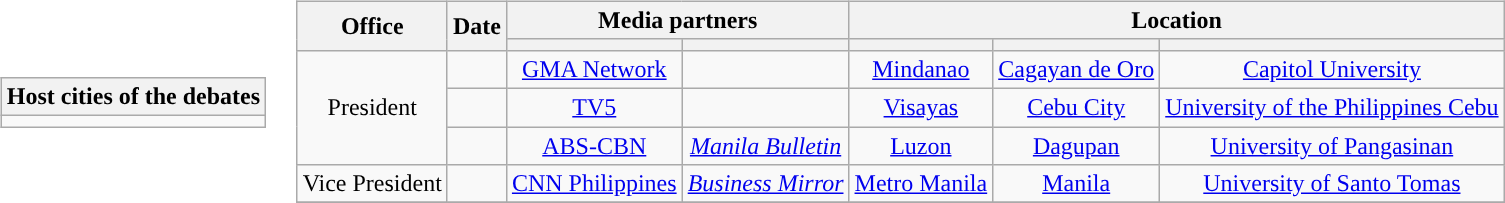<table>
<tr>
<td><br><table class="wikitable">
<tr>
<th>Host cities of the debates</th>
</tr>
<tr>
<td></td>
</tr>
</table>
</td>
<td><br><table class="wikitable sortable"  style="margin-left: auto; margin-right: auto; text-align:center;">
<tr>
<th rowspan=2>Office</th>
<th rowspan=2>Date</th>
<th colspan=2>Media partners</th>
<th colspan=3>Location</th>
</tr>
<tr>
<th></th>
<th></th>
<th></th>
<th></th>
<th></th>
</tr>
<tr>
<td rowspan=3>President</td>
<td></td>
<td><a href='#'>GMA Network</a></td>
<td></td>
<td><a href='#'>Mindanao</a><br></td>
<td><a href='#'>Cagayan de Oro</a></td>
<td><a href='#'>Capitol University</a></td>
</tr>
<tr>
<td></td>
<td><a href='#'>TV5</a></td>
<td><br></td>
<td><a href='#'>Visayas</a><br></td>
<td><a href='#'>Cebu City</a></td>
<td><a href='#'>University of the Philippines Cebu</a></td>
</tr>
<tr>
<td></td>
<td><a href='#'>ABS-CBN</a></td>
<td><em><a href='#'>Manila Bulletin</a></em></td>
<td><a href='#'>Luzon</a><br></td>
<td><a href='#'>Dagupan</a></td>
<td><a href='#'>University of Pangasinan</a></td>
</tr>
<tr>
<td>Vice President</td>
<td></td>
<td><a href='#'>CNN Philippines</a></td>
<td><em><a href='#'>Business Mirror</a></em></td>
<td><a href='#'>Metro Manila</a><br></td>
<td><a href='#'>Manila</a></td>
<td><a href='#'>University of Santo Tomas</a></td>
</tr>
<tr>
</tr>
</table>
</td>
</tr>
</table>
